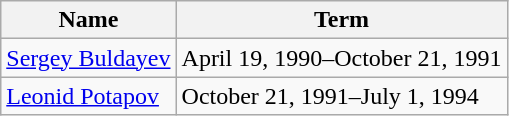<table class="wikitable">
<tr>
<th>Name</th>
<th>Term</th>
</tr>
<tr>
<td><a href='#'>Sergey Buldayev</a></td>
<td>April 19, 1990–October 21, 1991</td>
</tr>
<tr>
<td><a href='#'>Leonid Potapov</a></td>
<td>October 21, 1991–July 1, 1994</td>
</tr>
</table>
